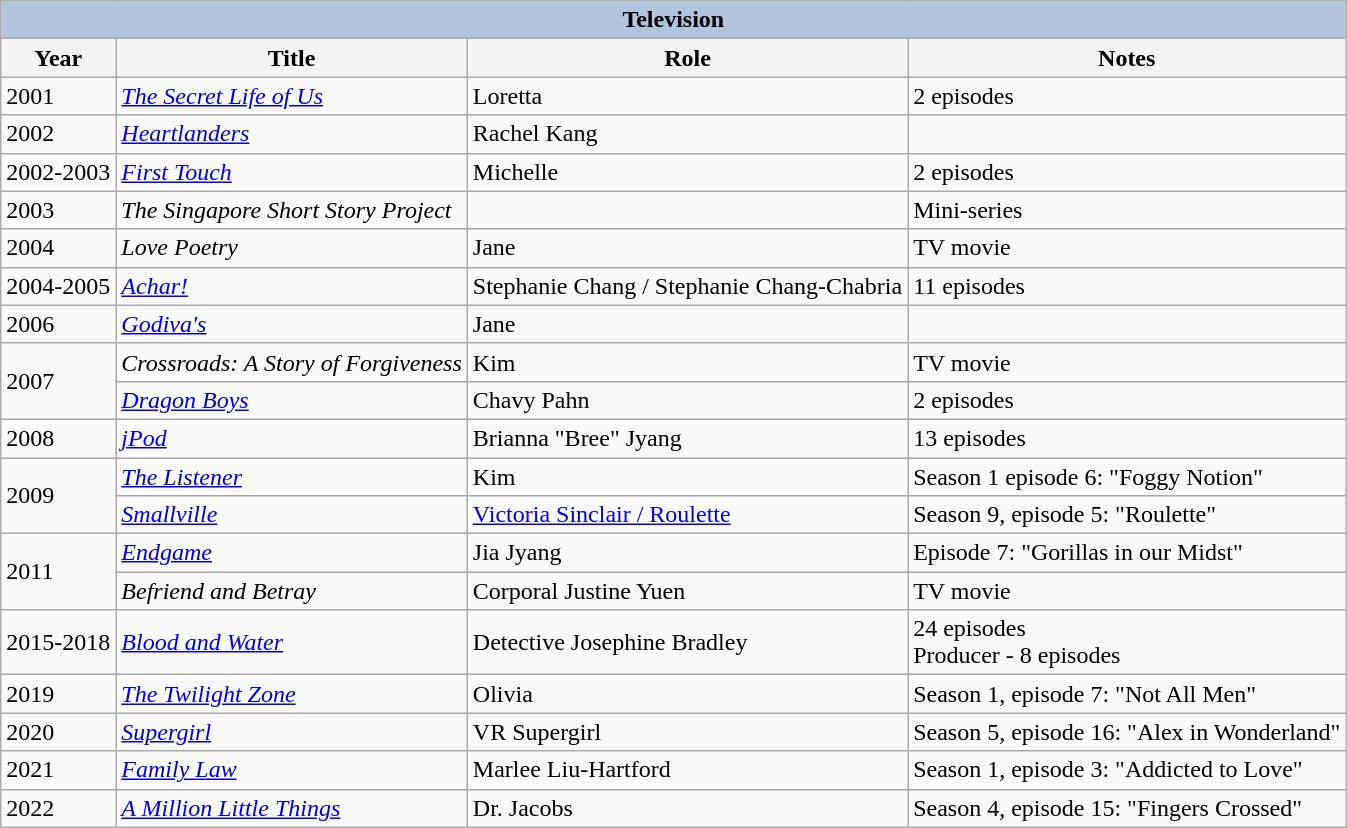<table class="wikitable sortable">
<tr>
<th colspan=4 style="background:#B0C4DE;">Television</th>
</tr>
<tr>
<th>Year</th>
<th>Title</th>
<th>Role</th>
<th class="unsortable">Notes</th>
</tr>
<tr>
<td>2001</td>
<td data-sort-value="Secret Life of Us, The"><em><a href='#'>The Secret Life of Us</a></em></td>
<td>Loretta</td>
<td>2 episodes</td>
</tr>
<tr>
<td>2002</td>
<td><em><a href='#'>Heartlanders</a></em></td>
<td>Rachel Kang</td>
<td></td>
</tr>
<tr>
<td>2002-2003</td>
<td><em><a href='#'>First Touch</a></em></td>
<td>Michelle</td>
<td>2 episodes</td>
</tr>
<tr>
<td>2003</td>
<td data-sort-value="Singapore Short Story Project, The"><em>The Singapore Short Story Project</em></td>
<td></td>
<td>Mini-series</td>
</tr>
<tr>
<td>2004</td>
<td><em>Love Poetry</em></td>
<td>Jane</td>
<td>TV movie</td>
</tr>
<tr>
<td>2004-2005</td>
<td><em><a href='#'>Achar!</a></em></td>
<td>Stephanie Chang / Stephanie Chang-Chabria</td>
<td>11 episodes</td>
</tr>
<tr>
<td>2006</td>
<td><em><a href='#'>Godiva's</a></em></td>
<td>Jane</td>
<td></td>
</tr>
<tr>
<td rowspan=2>2007</td>
<td><em>Crossroads: A Story of Forgiveness</em></td>
<td>Kim</td>
<td>TV movie</td>
</tr>
<tr>
<td><em><a href='#'>Dragon Boys</a></em></td>
<td>Chavy Pahn</td>
<td>2 episodes</td>
</tr>
<tr>
<td>2008</td>
<td><em><a href='#'>jPod</a></em></td>
<td>Brianna "Bree" Jyang</td>
<td>13 episodes</td>
</tr>
<tr>
<td rowspan=2>2009</td>
<td data-sort-value="Listener, The"><em><a href='#'>The Listener</a></em></td>
<td>Kim</td>
<td>Season 1 episode 6: "Foggy Notion"</td>
</tr>
<tr>
<td><em><a href='#'>Smallville</a></em></td>
<td><a href='#'>Victoria Sinclair / Roulette</a></td>
<td>Season 9, episode 5: "Roulette"</td>
</tr>
<tr>
<td rowspan=2>2011</td>
<td><em><a href='#'>Endgame</a></em></td>
<td>Jia Jyang</td>
<td>Episode 7: "Gorillas in our Midst"</td>
</tr>
<tr>
<td><em>Befriend and Betray</em></td>
<td>Corporal Justine Yuen</td>
<td>TV movie</td>
</tr>
<tr>
<td>2015-2018</td>
<td><em><a href='#'>Blood and Water</a></em></td>
<td>Detective Josephine Bradley</td>
<td>24 episodes<br> Producer - 8 episodes</td>
</tr>
<tr>
<td>2019</td>
<td data-sort-value="Twilight Zone, The"><em><a href='#'>The Twilight Zone</a></em></td>
<td>Olivia</td>
<td>Season 1, episode 7: "Not All Men"</td>
</tr>
<tr>
<td>2020</td>
<td><em><a href='#'>Supergirl</a></em></td>
<td>VR Supergirl</td>
<td>Season 5, episode 16: "Alex in Wonderland"</td>
</tr>
<tr>
<td>2021</td>
<td><em><a href='#'>Family Law</a></em></td>
<td>Marlee Liu-Hartford</td>
<td>Season 1, episode 3: "Addicted to Love"</td>
</tr>
<tr>
<td>2022</td>
<td data-sort-value="Million Little Things, A"><em><a href='#'>A Million Little Things</a></em></td>
<td>Dr. Jacobs</td>
<td>Season 4, episode 15: "Fingers Crossed"</td>
</tr>
</table>
